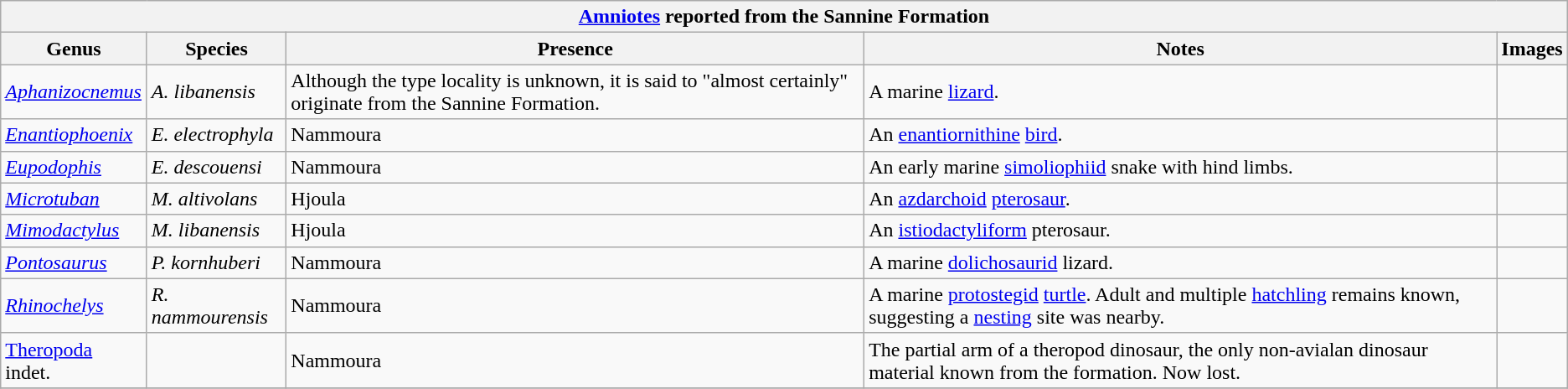<table class="wikitable" align="center">
<tr>
<th colspan="5" align="center"><a href='#'>Amniotes</a> reported from the Sannine Formation</th>
</tr>
<tr>
<th>Genus</th>
<th>Species</th>
<th>Presence</th>
<th>Notes</th>
<th>Images</th>
</tr>
<tr>
<td><em><a href='#'>Aphanizocnemus</a></em></td>
<td><em>A. libanensis</em></td>
<td>Although the type locality is unknown, it is said to "almost certainly" originate from the Sannine Formation.</td>
<td>A marine <a href='#'>lizard</a>.</td>
<td></td>
</tr>
<tr>
<td><em><a href='#'>Enantiophoenix</a></em></td>
<td><em>E. electrophyla </em></td>
<td>Nammoura</td>
<td>An <a href='#'>enantiornithine</a> <a href='#'>bird</a>.</td>
<td></td>
</tr>
<tr>
<td><em><a href='#'>Eupodophis</a></em></td>
<td><em>E. descouensi</em></td>
<td>Nammoura</td>
<td>An early marine <a href='#'>simoliophiid</a> snake with hind limbs.</td>
<td></td>
</tr>
<tr>
<td><em><a href='#'>Microtuban</a></em></td>
<td><em>M. altivolans</em></td>
<td>Hjoula</td>
<td>An <a href='#'>azdarchoid</a> <a href='#'>pterosaur</a>.</td>
<td></td>
</tr>
<tr>
<td><em><a href='#'>Mimodactylus</a></em></td>
<td><em>M. libanensis</em></td>
<td>Hjoula</td>
<td>An <a href='#'>istiodactyliform</a> pterosaur.</td>
<td></td>
</tr>
<tr>
<td><em><a href='#'>Pontosaurus</a></em></td>
<td><em>P. kornhuberi</em></td>
<td>Nammoura</td>
<td>A marine <a href='#'>dolichosaurid</a> lizard.</td>
<td></td>
</tr>
<tr>
<td><em><a href='#'>Rhinochelys</a></em></td>
<td><em>R. nammourensis</em></td>
<td>Nammoura</td>
<td>A marine <a href='#'>protostegid</a> <a href='#'>turtle</a>. Adult and multiple <a href='#'>hatchling</a> remains known, suggesting a <a href='#'>nesting</a> site was nearby.</td>
<td></td>
</tr>
<tr>
<td><a href='#'>Theropoda</a> indet.</td>
<td></td>
<td>Nammoura</td>
<td>The partial arm of a theropod dinosaur, the only non-avialan dinosaur material known from the formation. Now lost.</td>
<td></td>
</tr>
<tr>
</tr>
</table>
